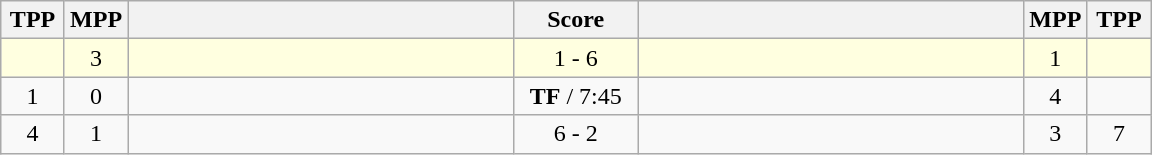<table class="wikitable" style="text-align: center;" |>
<tr>
<th width="35">TPP</th>
<th width="35">MPP</th>
<th width="250"></th>
<th width="75">Score</th>
<th width="250"></th>
<th width="35">MPP</th>
<th width="35">TPP</th>
</tr>
<tr bgcolor=lightyellow>
<td></td>
<td>3</td>
<td style="text-align:left;"></td>
<td>1 - 6</td>
<td style="text-align:left;"><strong></strong></td>
<td>1</td>
<td></td>
</tr>
<tr>
<td>1</td>
<td>0</td>
<td style="text-align:left;"><strong></strong></td>
<td><strong>TF</strong> / 7:45</td>
<td style="text-align:left;"></td>
<td>4</td>
<td></td>
</tr>
<tr>
<td>4</td>
<td>1</td>
<td style="text-align:left;"><strong></strong></td>
<td>6 - 2</td>
<td style="text-align:left;"></td>
<td>3</td>
<td>7</td>
</tr>
</table>
